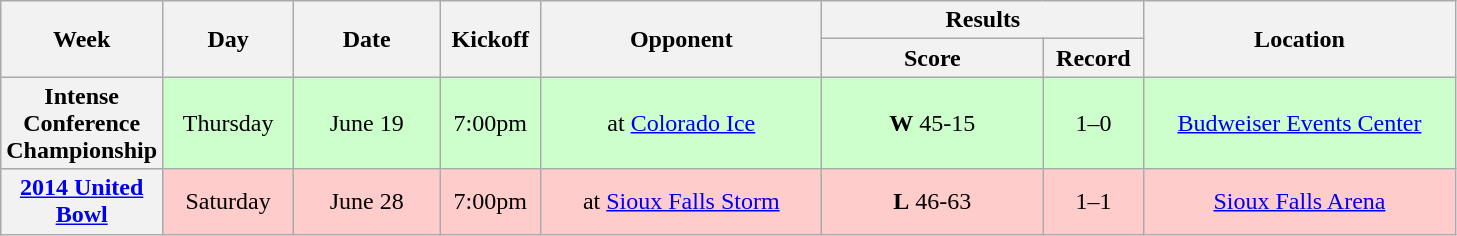<table class="wikitable">
<tr>
<th rowspan="2" width="40">Week</th>
<th rowspan="2" width="80">Day</th>
<th rowspan="2" width="90">Date</th>
<th rowspan="2" width="60">Kickoff</th>
<th rowspan="2" width="180">Opponent</th>
<th colspan="2" width="200">Results</th>
<th rowspan="2" width="200">Location</th>
</tr>
<tr>
<th width="140">Score</th>
<th width="60">Record</th>
</tr>
<tr align="center" bgcolor="#CCFFCC">
<th>Intense Conference Championship</th>
<td>Thursday</td>
<td>June 19</td>
<td>7:00pm</td>
<td>at <a href='#'>Colorado Ice</a></td>
<td><strong>W</strong> 45-15</td>
<td>1–0</td>
<td><a href='#'>Budweiser Events Center</a></td>
</tr>
<tr align="center" bgcolor="#FFCCCC">
<th><a href='#'>2014 United Bowl</a></th>
<td>Saturday</td>
<td>June 28</td>
<td>7:00pm</td>
<td>at <a href='#'>Sioux Falls Storm</a></td>
<td><strong>L</strong> 46-63</td>
<td>1–1</td>
<td><a href='#'>Sioux Falls Arena</a></td>
</tr>
</table>
